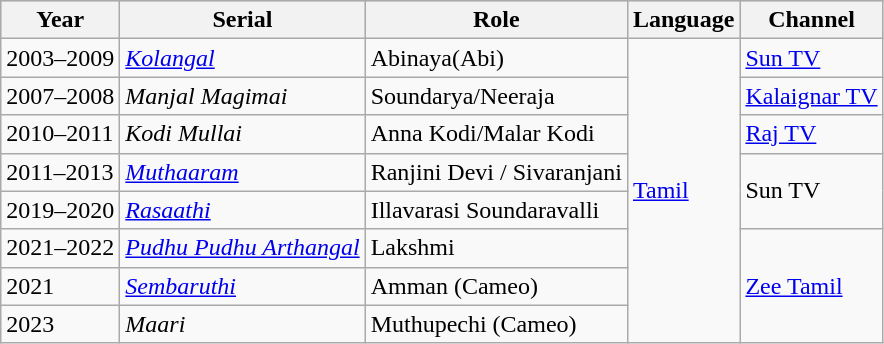<table class="wikitable">
<tr style="background:#ccc; text-align:center;">
<th>Year</th>
<th>Serial</th>
<th>Role</th>
<th>Language</th>
<th>Channel</th>
</tr>
<tr>
<td>2003–2009</td>
<td><a href='#'><em>Kolangal</em></a></td>
<td>Abinaya(Abi)</td>
<td rowspan="8"><a href='#'>Tamil</a></td>
<td><a href='#'>Sun TV</a></td>
</tr>
<tr>
<td>2007–2008</td>
<td><em>Manjal Magimai</em></td>
<td>Soundarya/Neeraja</td>
<td><a href='#'>Kalaignar TV</a></td>
</tr>
<tr>
<td>2010–2011</td>
<td><em>Kodi Mullai</em></td>
<td>Anna Kodi/Malar Kodi</td>
<td><a href='#'>Raj TV</a></td>
</tr>
<tr>
<td>2011–2013</td>
<td><em><a href='#'>Muthaaram</a></em></td>
<td>Ranjini Devi / Sivaranjani</td>
<td rowspan="2">Sun TV</td>
</tr>
<tr>
<td>2019–2020</td>
<td><em><a href='#'>Rasaathi</a></em></td>
<td>Illavarasi Soundaravalli</td>
</tr>
<tr>
<td>2021–2022</td>
<td><em><a href='#'>Pudhu Pudhu Arthangal</a></em></td>
<td>Lakshmi</td>
<td rowspan="3"><a href='#'>Zee Tamil</a></td>
</tr>
<tr>
<td>2021</td>
<td><em><a href='#'>Sembaruthi</a></em></td>
<td>Amman (Cameo)</td>
</tr>
<tr>
<td>2023</td>
<td><em>Maari</em></td>
<td>Muthupechi (Cameo)</td>
</tr>
</table>
